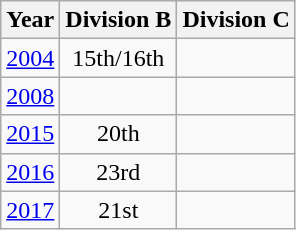<table class="wikitable" style="text-align:center">
<tr>
<th>Year</th>
<th>Division B</th>
<th>Division C</th>
</tr>
<tr>
<td><a href='#'>2004</a></td>
<td>15th/16th</td>
<td></td>
</tr>
<tr>
<td><a href='#'>2008</a></td>
<td></td>
<td></td>
</tr>
<tr>
<td><a href='#'>2015</a></td>
<td>20th</td>
<td></td>
</tr>
<tr>
<td><a href='#'>2016</a></td>
<td>23rd</td>
<td></td>
</tr>
<tr>
<td><a href='#'>2017</a></td>
<td>21st</td>
<td></td>
</tr>
</table>
